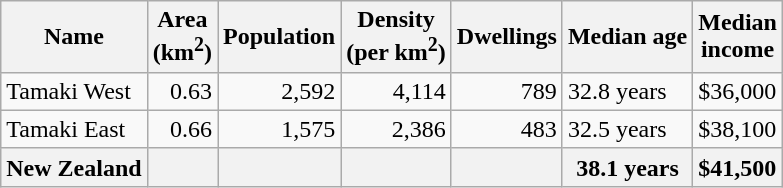<table class="wikitable">
<tr>
<th>Name</th>
<th>Area<br>(km<sup>2</sup>)</th>
<th>Population</th>
<th>Density<br>(per km<sup>2</sup>)</th>
<th>Dwellings</th>
<th>Median age</th>
<th>Median<br>income</th>
</tr>
<tr>
<td>Tamaki West</td>
<td style="text-align:right;">0.63</td>
<td style="text-align:right;">2,592</td>
<td style="text-align:right;">4,114</td>
<td style="text-align:right;">789</td>
<td>32.8 years</td>
<td>$36,000</td>
</tr>
<tr>
<td>Tamaki East</td>
<td style="text-align:right;">0.66</td>
<td style="text-align:right;">1,575</td>
<td style="text-align:right;">2,386</td>
<td style="text-align:right;">483</td>
<td>32.5 years</td>
<td>$38,100</td>
</tr>
<tr>
<th>New Zealand</th>
<th></th>
<th></th>
<th></th>
<th></th>
<th>38.1 years</th>
<th style="text-align:left;">$41,500</th>
</tr>
</table>
